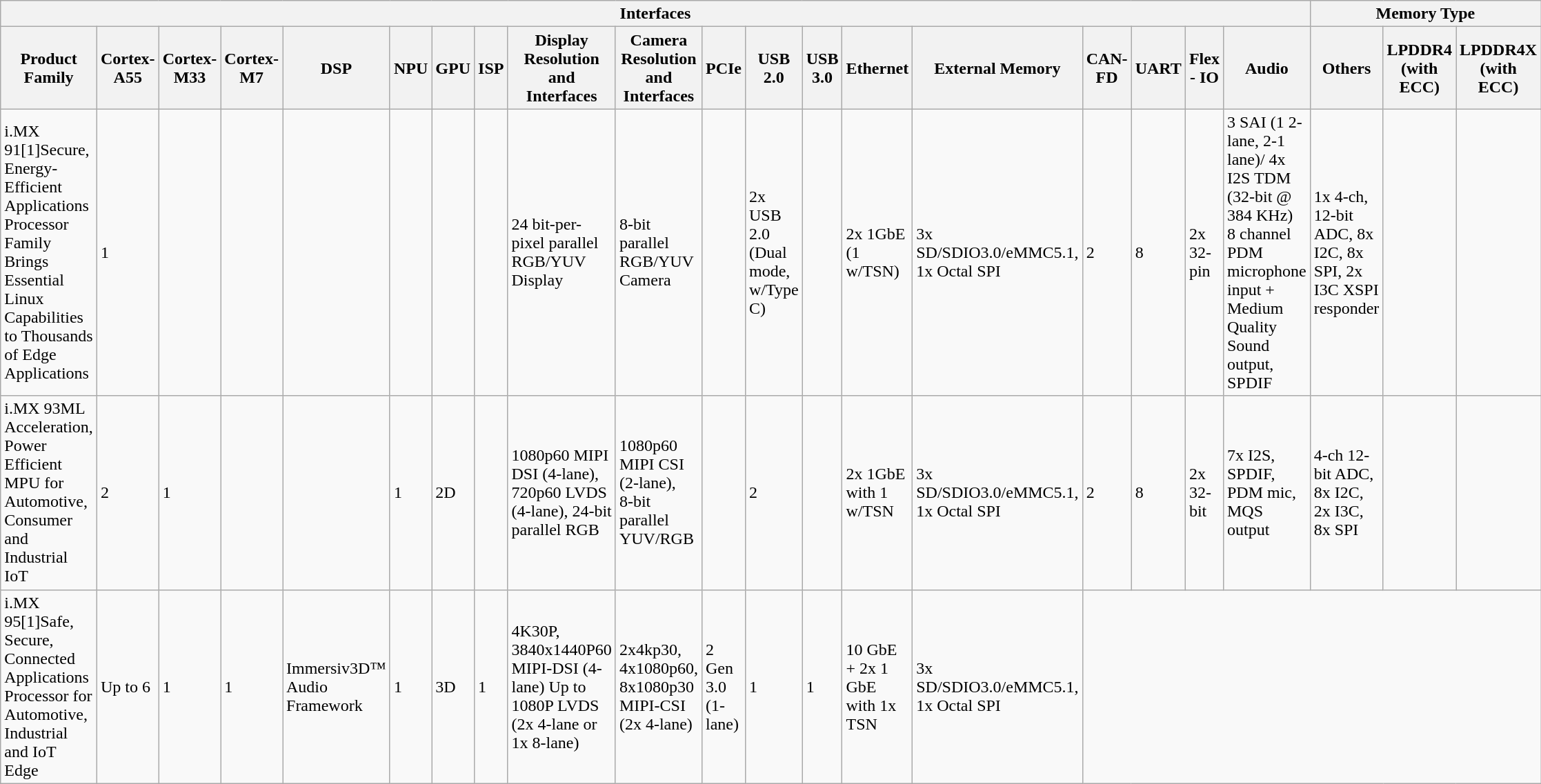<table class="wikitable">
<tr>
<th colspan="19">Interfaces</th>
<th colspan="3">Memory Type</th>
</tr>
<tr>
<th>Product Family</th>
<th>Cortex-A55</th>
<th>Cortex-M33</th>
<th>Cortex-M7</th>
<th>DSP</th>
<th>NPU</th>
<th>GPU</th>
<th>ISP</th>
<th>Display Resolution and Interfaces</th>
<th>Camera Resolution and Interfaces</th>
<th>PCIe</th>
<th>USB 2.0</th>
<th>USB 3.0</th>
<th>Ethernet</th>
<th>External Memory</th>
<th>CAN-FD</th>
<th>UART</th>
<th>Flex - IO</th>
<th>Audio</th>
<th>Others</th>
<th>LPDDR4 (with ECC)</th>
<th>LPDDR4X (with ECC)</th>
</tr>
<tr>
<td>i.MX 91[1]Secure, Energy-Efficient Applications Processor Family Brings Essential Linux Capabilities to Thousands of Edge Applications</td>
<td>1</td>
<td></td>
<td></td>
<td></td>
<td></td>
<td></td>
<td></td>
<td>24 bit-per-pixel parallel RGB/YUV Display</td>
<td>8-bit parallel RGB/YUV Camera</td>
<td></td>
<td>2x USB 2.0 (Dual mode, w/Type C)</td>
<td></td>
<td>2x 1GbE (1 w/TSN)</td>
<td>3x SD/SDIO3.0/eMMC5.1,<br>1x Octal SPI</td>
<td>2</td>
<td>8</td>
<td>2x 32-pin</td>
<td>3 SAI (1 2-lane, 2-1 lane)/ 4x I2S TDM (32-bit @ 384 KHz)<br>8 channel PDM microphone input + Medium Quality Sound output, SPDIF</td>
<td>1x 4-ch, 12-bit ADC, 8x I2C, 8x SPI, 2x I3C XSPI responder</td>
<td></td>
<td></td>
</tr>
<tr>
<td>i.MX 93ML Acceleration, Power Efficient MPU for Automotive, Consumer and Industrial IoT</td>
<td>2</td>
<td>1</td>
<td></td>
<td></td>
<td>1</td>
<td>2D</td>
<td></td>
<td>1080p60 MIPI DSI (4-lane),<br>720p60 LVDS (4-lane),
24-bit parallel RGB</td>
<td>1080p60 MIPI CSI (2-lane),<br>8-bit parallel YUV/RGB</td>
<td></td>
<td>2</td>
<td></td>
<td>2x 1GbE with 1 w/TSN</td>
<td>3x SD/SDIO3.0/eMMC5.1,<br>1x Octal SPI</td>
<td>2</td>
<td>8</td>
<td>2x 32-bit</td>
<td>7x I2S, SPDIF, PDM mic, MQS output</td>
<td>4-ch 12-bit ADC,<br>8x I2C,
2x I3C,
8x SPI</td>
<td></td>
<td></td>
</tr>
<tr>
<td>i.MX 95[1]Safe, Secure, Connected Applications Processor for Automotive, Industrial and IoT Edge</td>
<td>Up to 6</td>
<td>1</td>
<td>1</td>
<td>Immersiv3D™ Audio Framework</td>
<td>1</td>
<td>3D</td>
<td>1</td>
<td>4K30P,<br>3840x1440P60 MIPI-DSI (4-lane)
Up to 1080P LVDS (2x 4-lane or 1x 8-lane)</td>
<td>2x4kp30, 4x1080p60,<br>8x1080p30 MIPI-CSI (2x 4-lane)</td>
<td>2 Gen 3.0 (1-lane)</td>
<td>1</td>
<td>1</td>
<td>10 GbE + 2x 1 GbE with 1x TSN</td>
<td>3x SD/SDIO3.0/eMMC5.1,<br>1x Octal SPI</td>
</tr>
</table>
